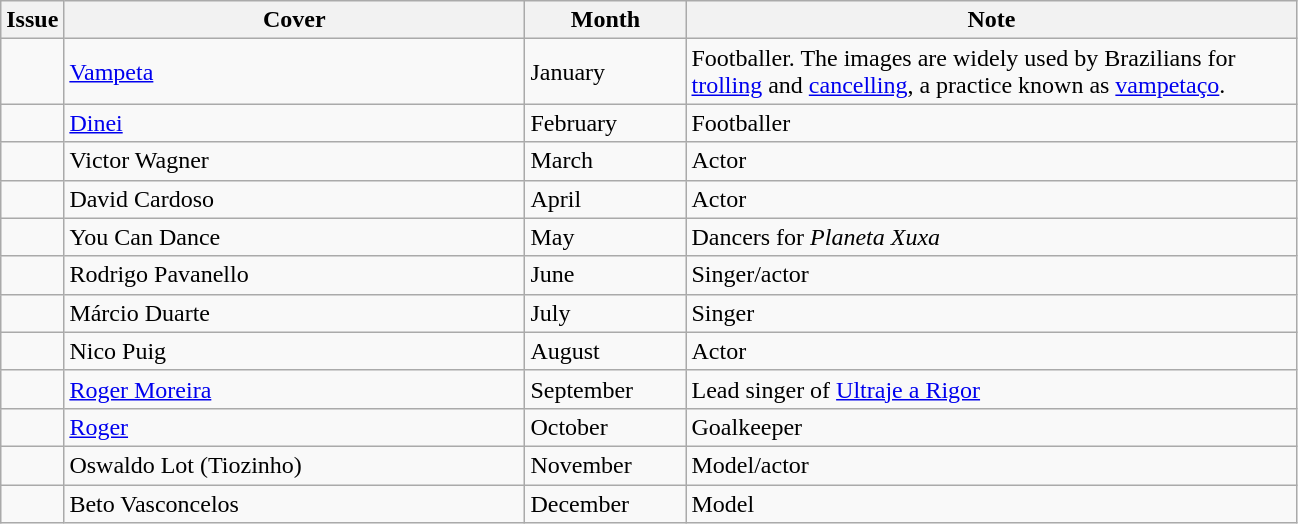<table class=wikitable>
<tr>
<th width="10">Issue</th>
<th width="300">Cover</th>
<th width="100">Month</th>
<th width="400">Note</th>
</tr>
<tr>
<td></td>
<td><a href='#'>Vampeta</a></td>
<td>January</td>
<td>Footballer. The images are widely used by Brazilians for <a href='#'>trolling</a> and <a href='#'>cancelling</a>, a practice known as <a href='#'>vampetaço</a>.</td>
</tr>
<tr>
<td></td>
<td><a href='#'>Dinei</a></td>
<td>February</td>
<td>Footballer</td>
</tr>
<tr>
<td></td>
<td>Victor Wagner</td>
<td>March</td>
<td>Actor</td>
</tr>
<tr>
<td></td>
<td>David Cardoso</td>
<td>April</td>
<td>Actor</td>
</tr>
<tr>
<td></td>
<td>You Can Dance</td>
<td>May</td>
<td>Dancers for <em>Planeta Xuxa</em></td>
</tr>
<tr>
<td></td>
<td>Rodrigo Pavanello</td>
<td>June</td>
<td>Singer/actor</td>
</tr>
<tr>
<td></td>
<td>Márcio Duarte</td>
<td>July</td>
<td>Singer</td>
</tr>
<tr>
<td></td>
<td>Nico Puig</td>
<td>August</td>
<td>Actor</td>
</tr>
<tr>
<td></td>
<td><a href='#'>Roger Moreira</a></td>
<td>September</td>
<td>Lead singer of <a href='#'>Ultraje a Rigor</a></td>
</tr>
<tr>
<td></td>
<td><a href='#'>Roger</a></td>
<td>October</td>
<td>Goalkeeper</td>
</tr>
<tr>
<td></td>
<td>Oswaldo Lot (Tiozinho)</td>
<td>November</td>
<td>Model/actor</td>
</tr>
<tr>
<td></td>
<td>Beto Vasconcelos</td>
<td>December</td>
<td>Model</td>
</tr>
</table>
